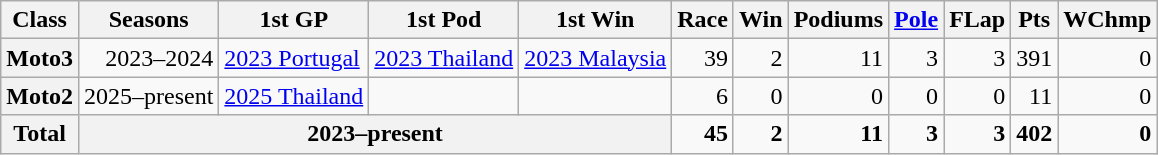<table class="wikitable" style=text-align:right;">
<tr>
<th>Class</th>
<th>Seasons</th>
<th>1st GP</th>
<th>1st Pod</th>
<th>1st Win</th>
<th>Race</th>
<th>Win</th>
<th>Podiums</th>
<th><a href='#'>Pole</a></th>
<th>FLap</th>
<th>Pts</th>
<th>WChmp</th>
</tr>
<tr>
<th>Moto3</th>
<td>2023–2024</td>
<td style="text-align:left;"><a href='#'>2023 Portugal</a></td>
<td style="text-align:left;"><a href='#'>2023 Thailand</a></td>
<td style="text-align:left;"><a href='#'>2023 Malaysia</a></td>
<td>39</td>
<td>2</td>
<td>11</td>
<td>3</td>
<td>3</td>
<td>391</td>
<td>0</td>
</tr>
<tr>
<th>Moto2</th>
<td>2025–present</td>
<td style="text-align:left;"><a href='#'>2025 Thailand</a></td>
<td style="text-align:left;"></td>
<td style="text-align:left;"></td>
<td>6</td>
<td>0</td>
<td>0</td>
<td>0</td>
<td>0</td>
<td>11</td>
<td>0</td>
</tr>
<tr>
<th>Total</th>
<th colspan="4">2023–present</th>
<td><strong>45</strong></td>
<td><strong>2</strong></td>
<td><strong>11</strong></td>
<td><strong>3</strong></td>
<td><strong>3</strong></td>
<td><strong>402</strong></td>
<td><strong>0</strong></td>
</tr>
</table>
